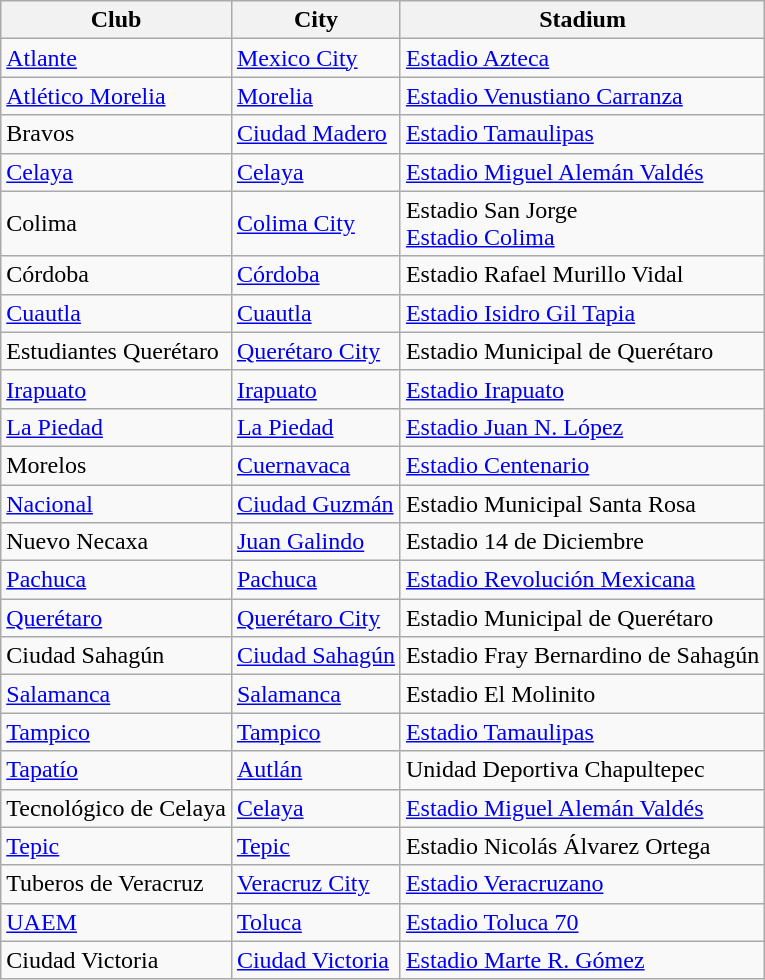<table class="wikitable sortable">
<tr>
<th>Club</th>
<th>City</th>
<th>Stadium</th>
</tr>
<tr>
<td><a href='#'>Atlante</a></td>
<td><a href='#'>Mexico City</a></td>
<td><a href='#'>Estadio Azteca</a></td>
</tr>
<tr>
<td><a href='#'>Atlético Morelia</a></td>
<td><a href='#'>Morelia</a></td>
<td><a href='#'>Estadio Venustiano Carranza</a></td>
</tr>
<tr>
<td>Bravos</td>
<td><a href='#'>Ciudad Madero</a></td>
<td><a href='#'>Estadio Tamaulipas</a></td>
</tr>
<tr>
<td><a href='#'>Celaya</a></td>
<td><a href='#'>Celaya</a></td>
<td><a href='#'>Estadio Miguel Alemán Valdés</a></td>
</tr>
<tr>
<td>Colima</td>
<td><a href='#'>Colima City</a></td>
<td>Estadio San Jorge<br><a href='#'>Estadio Colima</a></td>
</tr>
<tr>
<td>Córdoba</td>
<td><a href='#'>Córdoba</a></td>
<td>Estadio Rafael Murillo Vidal</td>
</tr>
<tr>
<td><a href='#'>Cuautla</a></td>
<td><a href='#'>Cuautla</a></td>
<td><a href='#'>Estadio Isidro Gil Tapia</a></td>
</tr>
<tr>
<td>Estudiantes Querétaro</td>
<td><a href='#'>Querétaro City</a></td>
<td>Estadio Municipal de Querétaro</td>
</tr>
<tr>
<td><a href='#'>Irapuato</a></td>
<td><a href='#'>Irapuato</a></td>
<td><a href='#'>Estadio Irapuato</a></td>
</tr>
<tr>
<td><a href='#'>La Piedad</a></td>
<td><a href='#'>La Piedad</a></td>
<td><a href='#'>Estadio Juan N. López</a></td>
</tr>
<tr>
<td>Morelos</td>
<td><a href='#'>Cuernavaca</a></td>
<td><a href='#'>Estadio Centenario</a></td>
</tr>
<tr>
<td><a href='#'>Nacional</a></td>
<td><a href='#'>Ciudad Guzmán</a></td>
<td>Estadio Municipal Santa Rosa</td>
</tr>
<tr>
<td>Nuevo Necaxa</td>
<td><a href='#'>Juan Galindo</a></td>
<td>Estadio 14 de Diciembre</td>
</tr>
<tr>
<td><a href='#'>Pachuca</a></td>
<td><a href='#'>Pachuca</a></td>
<td><a href='#'>Estadio Revolución Mexicana</a></td>
</tr>
<tr>
<td><a href='#'>Querétaro</a></td>
<td><a href='#'>Querétaro City</a></td>
<td>Estadio Municipal de Querétaro</td>
</tr>
<tr>
<td>Ciudad Sahagún</td>
<td><a href='#'>Ciudad Sahagún</a></td>
<td>Estadio Fray Bernardino de Sahagún</td>
</tr>
<tr>
<td><a href='#'>Salamanca</a></td>
<td><a href='#'>Salamanca</a></td>
<td>Estadio El Molinito</td>
</tr>
<tr>
<td><a href='#'>Tampico</a></td>
<td><a href='#'>Tampico</a></td>
<td><a href='#'>Estadio Tamaulipas</a></td>
</tr>
<tr>
<td><a href='#'>Tapatío</a></td>
<td><a href='#'>Autlán</a></td>
<td>Unidad Deportiva Chapultepec</td>
</tr>
<tr>
<td>Tecnológico de Celaya</td>
<td><a href='#'>Celaya</a></td>
<td><a href='#'>Estadio Miguel Alemán Valdés</a></td>
</tr>
<tr>
<td><a href='#'>Tepic</a></td>
<td><a href='#'>Tepic</a></td>
<td>Estadio Nicolás Álvarez Ortega</td>
</tr>
<tr>
<td>Tuberos de Veracruz</td>
<td><a href='#'>Veracruz City</a></td>
<td><a href='#'>Estadio Veracruzano</a></td>
</tr>
<tr>
<td><a href='#'>UAEM</a></td>
<td><a href='#'>Toluca</a></td>
<td><a href='#'>Estadio Toluca 70</a></td>
</tr>
<tr>
<td>Ciudad Victoria</td>
<td><a href='#'>Ciudad Victoria</a></td>
<td><a href='#'>Estadio Marte R. Gómez</a></td>
</tr>
</table>
